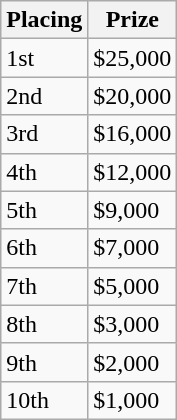<table class="wikitable">
<tr>
<th>Placing</th>
<th>Prize</th>
</tr>
<tr>
<td>1st</td>
<td>$25,000</td>
</tr>
<tr>
<td>2nd</td>
<td>$20,000</td>
</tr>
<tr>
<td>3rd</td>
<td>$16,000</td>
</tr>
<tr>
<td>4th</td>
<td>$12,000</td>
</tr>
<tr>
<td>5th</td>
<td>$9,000</td>
</tr>
<tr>
<td>6th</td>
<td>$7,000</td>
</tr>
<tr>
<td>7th</td>
<td>$5,000</td>
</tr>
<tr>
<td>8th</td>
<td>$3,000</td>
</tr>
<tr>
<td>9th</td>
<td>$2,000</td>
</tr>
<tr>
<td>10th</td>
<td>$1,000</td>
</tr>
</table>
